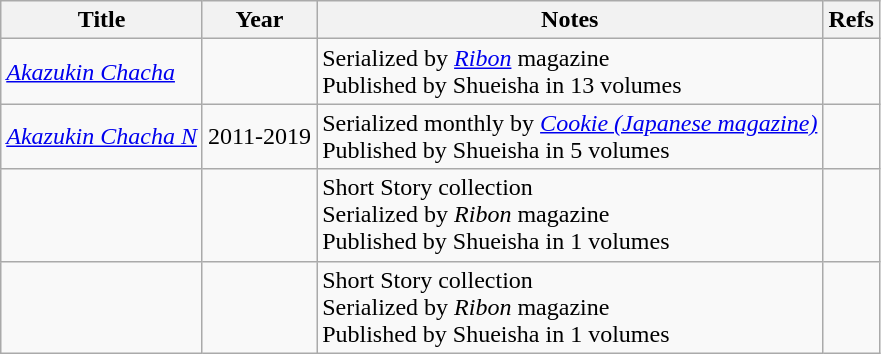<table class="wikitable sortable">
<tr>
<th>Title</th>
<th>Year</th>
<th>Notes</th>
<th>Refs</th>
</tr>
<tr>
<td><em><a href='#'>Akazukin Chacha</a></em></td>
<td></td>
<td>Serialized by <em><a href='#'>Ribon</a></em> magazine<br>Published by Shueisha in 13 volumes</td>
<td></td>
</tr>
<tr>
<td><em><a href='#'>Akazukin Chacha N</a></em></td>
<td>2011-2019</td>
<td>Serialized monthly by <em><a href='#'>Cookie (Japanese magazine)</a></em><br>Published by Shueisha in 5 volumes</td>
<td></td>
</tr>
<tr>
<td></td>
<td></td>
<td>Short Story collection<br>Serialized by <em>Ribon</em> magazine<br>Published by Shueisha in 1 volumes</td>
<td></td>
</tr>
<tr>
<td></td>
<td></td>
<td>Short Story collection<br>Serialized by <em>Ribon</em> magazine<br>Published by Shueisha in 1 volumes</td>
<td></td>
</tr>
</table>
